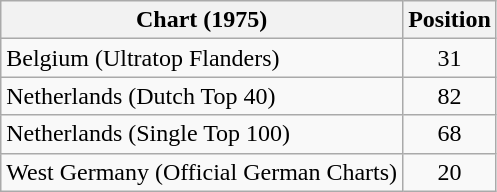<table class="wikitable sortable">
<tr>
<th>Chart (1975)</th>
<th>Position</th>
</tr>
<tr>
<td>Belgium (Ultratop Flanders)</td>
<td align="center">31</td>
</tr>
<tr>
<td>Netherlands (Dutch Top 40)</td>
<td align="center">82</td>
</tr>
<tr>
<td>Netherlands (Single Top 100)</td>
<td align="center">68</td>
</tr>
<tr>
<td>West Germany (Official German Charts)</td>
<td align="center">20</td>
</tr>
</table>
